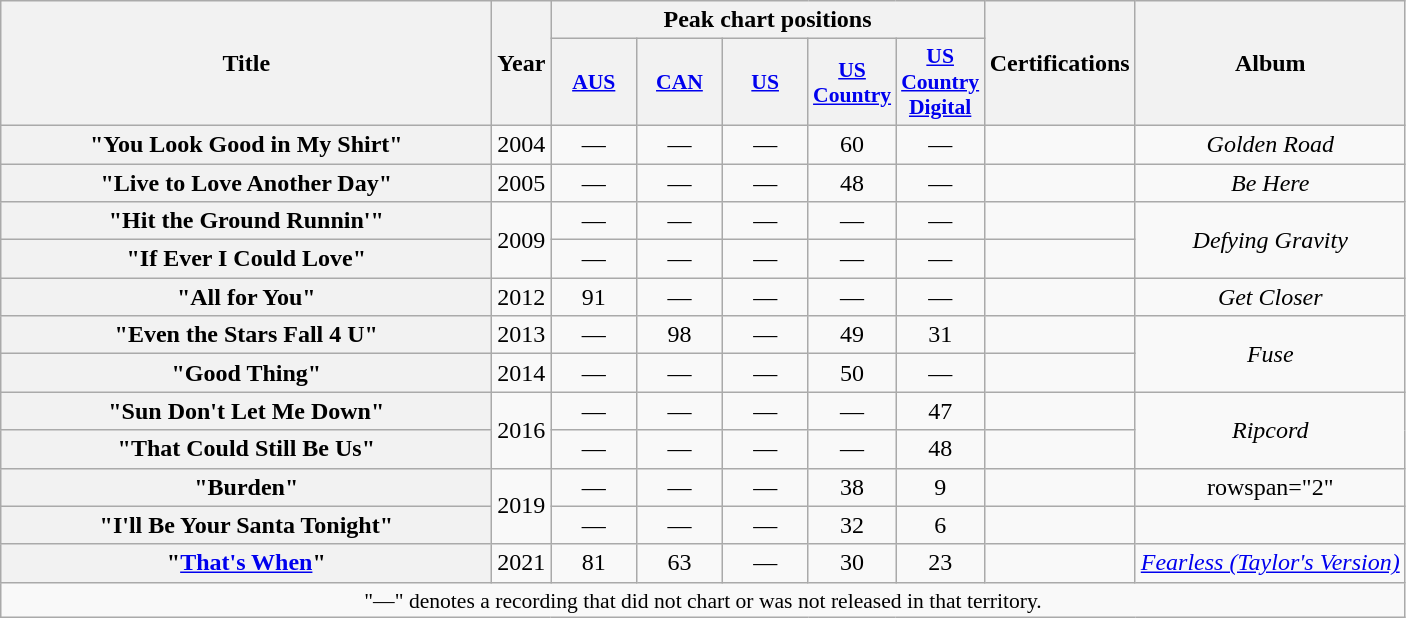<table class="wikitable plainrowheaders" style="text-align:center;" border="1">
<tr>
<th scope="col" rowspan="2" style="width:20em;">Title</th>
<th scope="col" rowspan="2">Year</th>
<th scope="col" colspan="5">Peak chart positions</th>
<th scope="col" rowspan="2">Certifications</th>
<th scope="col" rowspan="2">Album</th>
</tr>
<tr>
<th scope="col" style="width:3.5em;font-size:90%;"><a href='#'>AUS</a><br></th>
<th scope="col" style="width:3.5em;font-size:90%;"><a href='#'>CAN</a><br></th>
<th scope="col" style="width:3.5em;font-size:90%;"><a href='#'>US</a><br></th>
<th scope="col" style="width:3.5em;font-size:90%;"><a href='#'>US<br>Country</a><br></th>
<th scope="col" style="width:3.5em;font-size:90%;"><a href='#'>US Country Digital</a><br></th>
</tr>
<tr>
<th scope="row">"You Look Good in My Shirt"</th>
<td>2004</td>
<td>—</td>
<td>—</td>
<td>—</td>
<td>60</td>
<td>—</td>
<td></td>
<td><em>Golden Road</em></td>
</tr>
<tr>
<th scope="row">"Live to Love Another Day"</th>
<td>2005</td>
<td>—</td>
<td>—</td>
<td>—</td>
<td>48</td>
<td>—</td>
<td></td>
<td><em>Be Here</em></td>
</tr>
<tr>
<th scope="row">"Hit the Ground Runnin'"</th>
<td rowspan="2">2009</td>
<td>—</td>
<td>—</td>
<td>—</td>
<td>—</td>
<td>—</td>
<td></td>
<td rowspan="2"><em>Defying Gravity</em></td>
</tr>
<tr>
<th scope="row">"If Ever I Could Love"</th>
<td>—</td>
<td>—</td>
<td>—</td>
<td>—</td>
<td>—</td>
<td></td>
</tr>
<tr>
<th scope="row">"All for You"</th>
<td>2012</td>
<td>91</td>
<td>—</td>
<td>—</td>
<td>—</td>
<td>—</td>
<td></td>
<td><em>Get Closer</em></td>
</tr>
<tr>
<th scope="row">"Even the Stars Fall 4 U"</th>
<td>2013</td>
<td>—</td>
<td>98</td>
<td>—</td>
<td>49</td>
<td>31</td>
<td></td>
<td rowspan="2"><em>Fuse</em></td>
</tr>
<tr>
<th scope="row">"Good Thing"</th>
<td>2014</td>
<td>—</td>
<td>—</td>
<td>—</td>
<td>50</td>
<td>—</td>
<td></td>
</tr>
<tr>
<th scope="row">"Sun Don't Let Me Down"<br></th>
<td rowspan="2">2016</td>
<td>—</td>
<td>—</td>
<td>—</td>
<td>—</td>
<td>47</td>
<td></td>
<td rowspan="2"><em>Ripcord</em></td>
</tr>
<tr>
<th scope="row">"That Could Still Be Us"</th>
<td>—</td>
<td>—</td>
<td>—</td>
<td>—</td>
<td>48</td>
<td></td>
</tr>
<tr>
<th scope="row">"Burden"</th>
<td rowspan="2">2019</td>
<td>—</td>
<td>—</td>
<td>—</td>
<td>38</td>
<td>9</td>
<td></td>
<td>rowspan="2" </td>
</tr>
<tr>
<th scope="row">"I'll Be Your Santa Tonight"</th>
<td>—</td>
<td>—</td>
<td>—</td>
<td>32</td>
<td>6</td>
<td></td>
</tr>
<tr>
<th scope="row">"<a href='#'>That's When</a>"<br></th>
<td>2021</td>
<td>81</td>
<td>63</td>
<td>—</td>
<td>30</td>
<td>23</td>
<td></td>
<td><em><a href='#'>Fearless (Taylor's Version)</a></em></td>
</tr>
<tr>
<td colspan="9" style="font-size:90%">"—" denotes a recording that did not chart or was not released in that territory.</td>
</tr>
</table>
